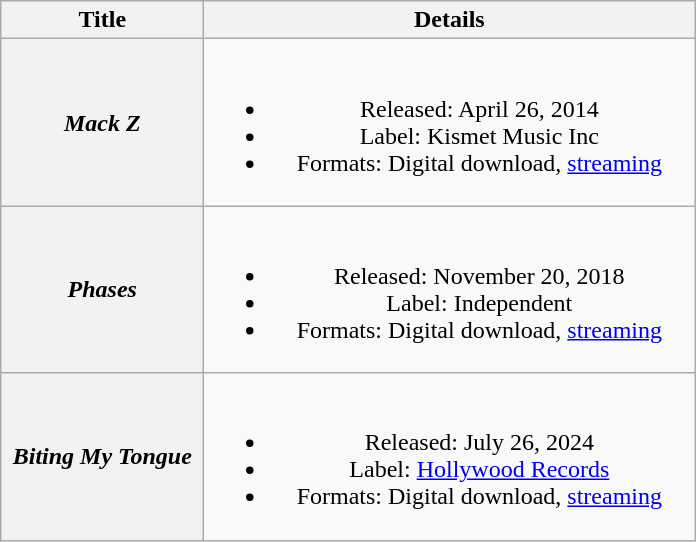<table class="wikitable plainrowheaders" style="text-align:center;">
<tr>
<th scope="col" style="width:8em;">Title</th>
<th scope="col" style="width:20em;">Details</th>
</tr>
<tr>
<th scope="row"><em>Mack Z</em><br></th>
<td><br><ul><li>Released: April 26, 2014</li><li>Label: Kismet Music Inc</li><li>Formats: Digital download, <a href='#'>streaming</a></li></ul></td>
</tr>
<tr>
<th scope="row"><em>Phases</em></th>
<td><br><ul><li>Released: November 20, 2018</li><li>Label: Independent</li><li>Formats: Digital download, <a href='#'>streaming</a></li></ul></td>
</tr>
<tr>
<th scope="row"><em>Biting My Tongue</em></th>
<td><br><ul><li>Released: July 26, 2024</li><li>Label: <a href='#'>Hollywood Records</a></li><li>Formats: Digital download, <a href='#'>streaming</a></li></ul></td>
</tr>
</table>
